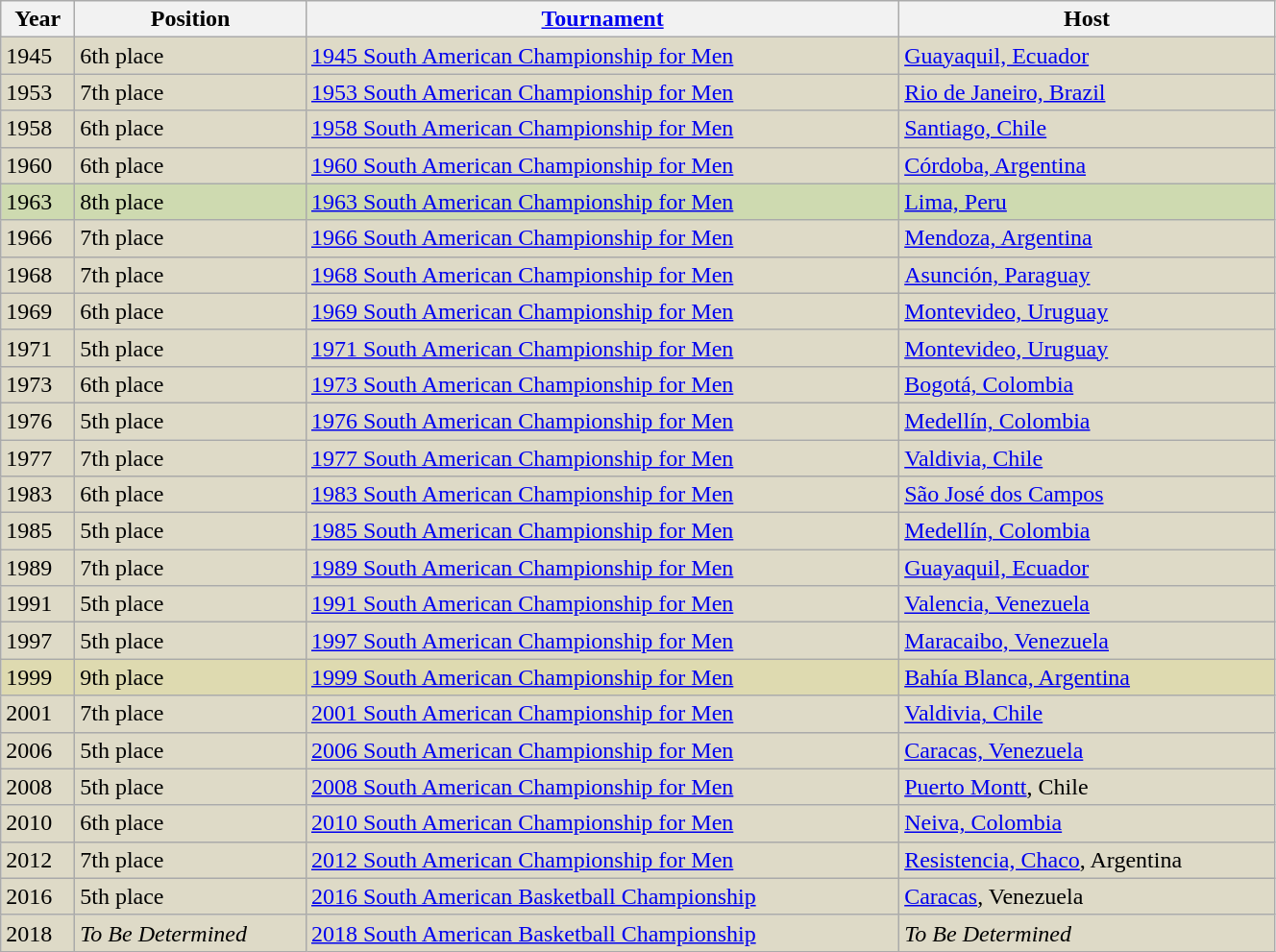<table class="wikitable" width=70%>
<tr>
<th>Year</th>
<th>Position</th>
<th><a href='#'>Tournament</a></th>
<th>Host</th>
</tr>
<tr valign="top" bgcolor="#DEDAC7">
<td>1945</td>
<td>6th place</td>
<td><a href='#'>1945 South American Championship for Men</a></td>
<td><a href='#'>Guayaquil, Ecuador</a></td>
</tr>
<tr valign="top" bgcolor="#DEDAC7">
<td>1953</td>
<td>7th place</td>
<td><a href='#'>1953 South American Championship for Men</a></td>
<td><a href='#'>Rio de Janeiro, Brazil</a></td>
</tr>
<tr valign="top" bgcolor="#DEDAC7">
<td>1958</td>
<td>6th place</td>
<td><a href='#'>1958 South American Championship for Men</a></td>
<td><a href='#'>Santiago, Chile</a></td>
</tr>
<tr valign="top" bgcolor="#DEDAC7">
<td>1960</td>
<td>6th place</td>
<td><a href='#'>1960 South American Championship for Men</a></td>
<td><a href='#'>Córdoba, Argentina</a></td>
</tr>
<tr valign="top" bgcolor="#CEDAB0">
<td>1963</td>
<td>8th place</td>
<td><a href='#'>1963 South American Championship for Men</a></td>
<td><a href='#'>Lima, Peru</a></td>
</tr>
<tr valign="top" bgcolor="#DEDAC7">
<td>1966</td>
<td>7th place</td>
<td><a href='#'>1966 South American Championship for Men</a></td>
<td><a href='#'>Mendoza, Argentina</a></td>
</tr>
<tr valign="top" bgcolor="#DEDAC7">
<td>1968</td>
<td>7th place</td>
<td><a href='#'>1968 South American Championship for Men</a></td>
<td><a href='#'>Asunción, Paraguay</a></td>
</tr>
<tr valign="top" bgcolor="#DEDAC7">
<td>1969</td>
<td>6th place</td>
<td><a href='#'>1969 South American Championship for Men</a></td>
<td><a href='#'>Montevideo, Uruguay</a></td>
</tr>
<tr valign="top" bgcolor="#DEDAC7">
<td>1971</td>
<td>5th place</td>
<td><a href='#'>1971 South American Championship for Men</a></td>
<td><a href='#'>Montevideo, Uruguay</a></td>
</tr>
<tr valign="top" bgcolor="#DEDAC7">
<td>1973</td>
<td>6th place</td>
<td><a href='#'>1973 South American Championship for Men</a></td>
<td><a href='#'>Bogotá, Colombia</a></td>
</tr>
<tr valign="top" bgcolor="#DEDAC7">
<td>1976</td>
<td>5th place</td>
<td><a href='#'>1976 South American Championship for Men</a></td>
<td><a href='#'>Medellín, Colombia</a></td>
</tr>
<tr valign="top" bgcolor="#DEDAC7">
<td>1977</td>
<td>7th place</td>
<td><a href='#'>1977 South American Championship for Men</a></td>
<td><a href='#'>Valdivia, Chile</a></td>
</tr>
<tr valign="top" bgcolor="#DEDAC7">
<td>1983</td>
<td>6th place</td>
<td><a href='#'>1983 South American Championship for Men</a></td>
<td><a href='#'>São José dos Campos</a></td>
</tr>
<tr valign="top" bgcolor="#DEDAC7">
<td>1985</td>
<td>5th place</td>
<td><a href='#'>1985 South American Championship for Men</a></td>
<td><a href='#'>Medellín, Colombia</a></td>
</tr>
<tr valign="top" bgcolor="#DEDAC7">
<td>1989</td>
<td>7th place</td>
<td><a href='#'>1989 South American Championship for Men</a></td>
<td><a href='#'>Guayaquil, Ecuador</a></td>
</tr>
<tr valign="top" bgcolor="#DEDAC7">
<td>1991</td>
<td>5th place</td>
<td><a href='#'>1991 South American Championship for Men</a></td>
<td><a href='#'>Valencia, Venezuela</a></td>
</tr>
<tr valign="top" bgcolor="#DEDAC7">
<td>1997</td>
<td>5th place</td>
<td><a href='#'>1997 South American Championship for Men</a></td>
<td><a href='#'>Maracaibo, Venezuela</a></td>
</tr>
<tr valign="top" bgcolor="#DEDAB0">
<td>1999</td>
<td>9th place</td>
<td><a href='#'>1999 South American Championship for Men</a></td>
<td><a href='#'>Bahía Blanca, Argentina</a></td>
</tr>
<tr valign="top" bgcolor="#DEDAC7">
<td>2001</td>
<td>7th place</td>
<td><a href='#'>2001 South American Championship for Men</a></td>
<td><a href='#'>Valdivia, Chile</a></td>
</tr>
<tr valign="top" bgcolor="#DEDAC7">
<td>2006</td>
<td>5th place</td>
<td><a href='#'>2006 South American Championship for Men</a></td>
<td><a href='#'>Caracas, Venezuela</a></td>
</tr>
<tr valign="top" bgcolor="#DEDAC7">
<td>2008</td>
<td>5th place</td>
<td><a href='#'>2008 South American Championship for Men</a></td>
<td><a href='#'>Puerto Montt</a>, Chile</td>
</tr>
<tr valign="top" bgcolor="#DEDAC7">
<td>2010</td>
<td>6th place</td>
<td><a href='#'>2010 South American Championship for Men</a></td>
<td><a href='#'>Neiva, Colombia</a></td>
</tr>
<tr valign="top" bgcolor="#DEDAC7">
<td>2012</td>
<td>7th place</td>
<td><a href='#'>2012 South American Championship for Men</a></td>
<td><a href='#'>Resistencia, Chaco</a>, Argentina</td>
</tr>
<tr valign="top" bgcolor="#DEDAC7">
<td>2016</td>
<td>5th place</td>
<td><a href='#'>2016 South American Basketball Championship</a></td>
<td><a href='#'>Caracas</a>, Venezuela</td>
</tr>
<tr valign="top" bgcolor="#DEDAC7">
<td>2018</td>
<td><em>To Be Determined</em></td>
<td><a href='#'>2018 South American Basketball Championship</a></td>
<td><em>To Be Determined</em></td>
</tr>
</table>
